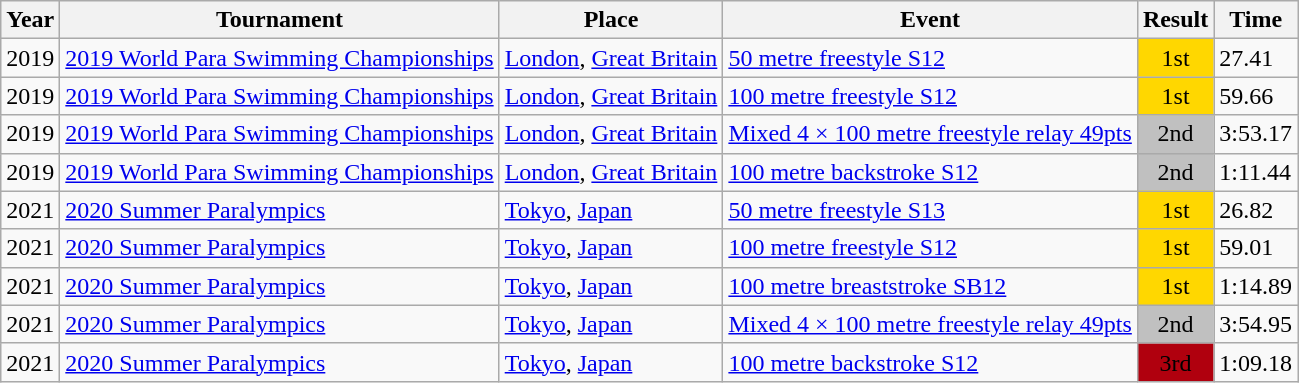<table class=wikitable>
<tr>
<th>Year</th>
<th>Tournament</th>
<th>Place</th>
<th>Event</th>
<th>Result</th>
<th>Time</th>
</tr>
<tr>
<td>2019</td>
<td><a href='#'>2019 World Para Swimming Championships</a></td>
<td><a href='#'>London</a>, <a href='#'>Great Britain</a></td>
<td><a href='#'>50 metre freestyle S12</a></td>
<td bgcolor="gold" align="center">1st</td>
<td>27.41</td>
</tr>
<tr>
<td>2019</td>
<td><a href='#'>2019 World Para Swimming Championships</a></td>
<td><a href='#'>London</a>, <a href='#'>Great Britain</a></td>
<td><a href='#'>100 metre freestyle S12</a></td>
<td bgcolor="gold" align="center">1st</td>
<td>59.66</td>
</tr>
<tr>
<td>2019</td>
<td><a href='#'>2019 World Para Swimming Championships</a></td>
<td><a href='#'>London</a>, <a href='#'>Great Britain</a></td>
<td><a href='#'>Mixed 4 × 100 metre freestyle relay 49pts</a></td>
<td bgcolor="silver" align="center">2nd</td>
<td>3:53.17</td>
</tr>
<tr>
<td>2019</td>
<td><a href='#'>2019 World Para Swimming Championships</a></td>
<td><a href='#'>London</a>, <a href='#'>Great Britain</a></td>
<td><a href='#'>100 metre backstroke S12</a></td>
<td bgcolor="silver" align="center">2nd</td>
<td>1:11.44</td>
</tr>
<tr>
<td>2021</td>
<td><a href='#'>2020 Summer Paralympics</a></td>
<td><a href='#'>Tokyo</a>, <a href='#'>Japan</a></td>
<td><a href='#'>50 metre freestyle S13</a></td>
<td bgcolor="gold" align="center">1st</td>
<td>26.82</td>
</tr>
<tr>
<td>2021</td>
<td><a href='#'>2020 Summer Paralympics</a></td>
<td><a href='#'>Tokyo</a>, <a href='#'>Japan</a></td>
<td><a href='#'>100 metre freestyle S12</a></td>
<td bgcolor="gold" align="center">1st</td>
<td>59.01</td>
</tr>
<tr>
<td>2021</td>
<td><a href='#'>2020 Summer Paralympics</a></td>
<td><a href='#'>Tokyo</a>, <a href='#'>Japan</a></td>
<td><a href='#'>100 metre breaststroke SB12</a></td>
<td bgcolor="gold" align="center">1st</td>
<td>1:14.89</td>
</tr>
<tr>
<td>2021</td>
<td><a href='#'>2020 Summer Paralympics</a></td>
<td><a href='#'>Tokyo</a>, <a href='#'>Japan</a></td>
<td><a href='#'>Mixed 4 × 100 metre freestyle relay 49pts</a></td>
<td bgcolor="silver" align="center">2nd</td>
<td>3:54.95</td>
</tr>
<tr>
<td>2021</td>
<td><a href='#'>2020 Summer Paralympics</a></td>
<td><a href='#'>Tokyo</a>, <a href='#'>Japan</a></td>
<td><a href='#'>100 metre backstroke S12</a></td>
<td bgcolor="bronze" align="center">3rd</td>
<td>1:09.18</td>
</tr>
</table>
